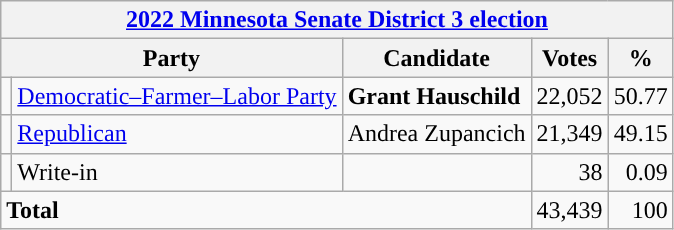<table class="wikitable">
<tr>
<th colspan="6"><a href='#'>2022 Minnesota Senate District 3 election</a></th>
</tr>
<tr>
<th colspan="2">Party</th>
<th>Candidate</th>
<th>Votes</th>
<th>%</th>
</tr>
<tr>
<td style="background-color:"></td>
<td><a href='#'>Democratic–Farmer–Labor Party</a></td>
<td><strong>Grant Hauschild</strong></td>
<td align="right">22,052</td>
<td align="right">50.77</td>
</tr>
<tr>
<td style="background-color:"></td>
<td><a href='#'>Republican</a></td>
<td>Andrea Zupancich</td>
<td align="right">21,349</td>
<td align="right">49.15</td>
</tr>
<tr>
<td Write-in></td>
<td>Write-in</td>
<td></td>
<td align="right">38</td>
<td align="right">0.09</td>
</tr>
<tr>
<td colspan="3"><strong>Total</strong></td>
<td align="right">43,439</td>
<td align="right">100</td>
</tr>
</table>
